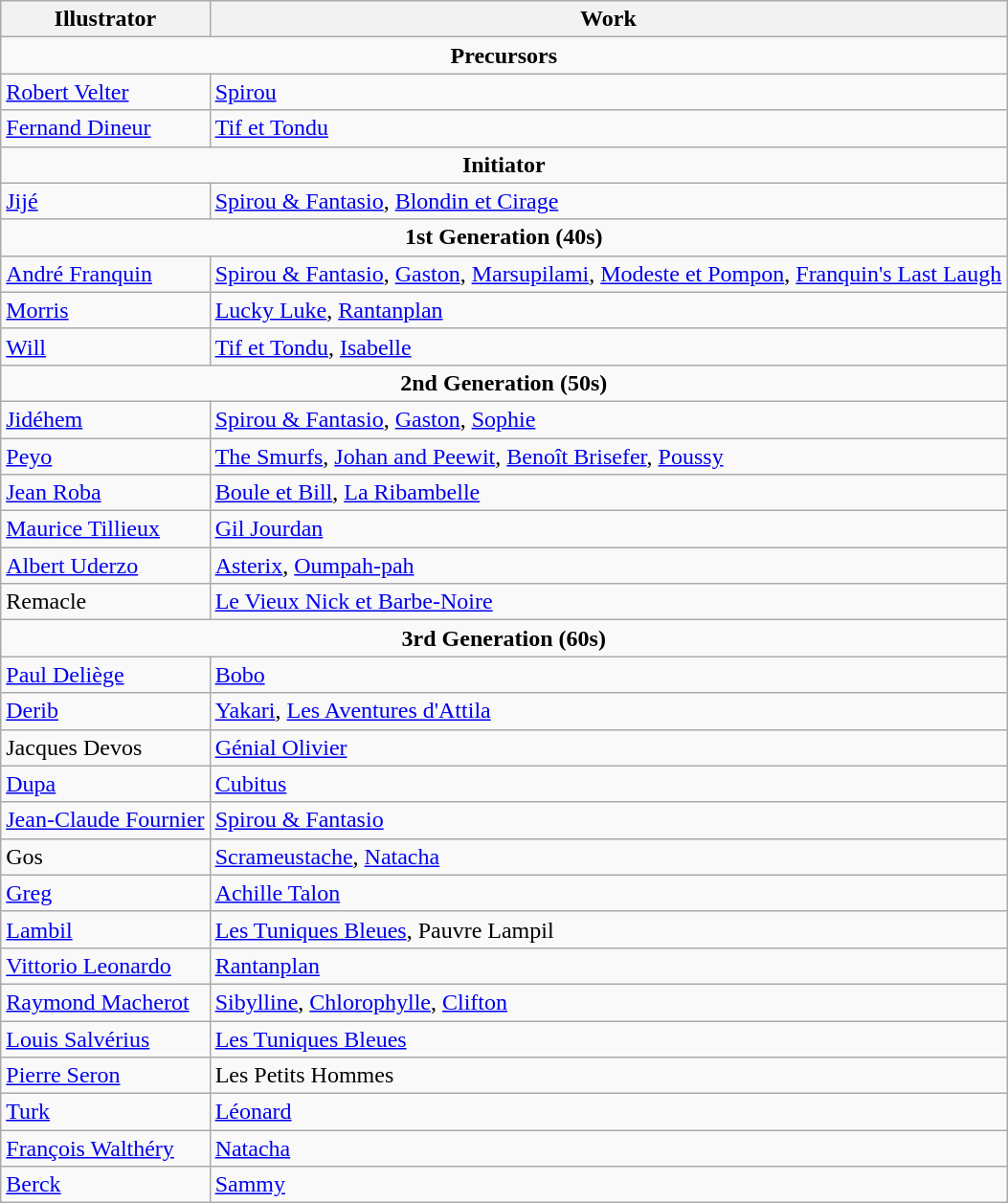<table class="wikitable">
<tr>
<th>Illustrator</th>
<th>Work</th>
</tr>
<tr>
<td colspan=2 align=center><strong>Precursors</strong></td>
</tr>
<tr>
<td><a href='#'>Robert Velter</a></td>
<td><a href='#'>Spirou</a></td>
</tr>
<tr>
<td><a href='#'>Fernand Dineur</a></td>
<td><a href='#'>Tif et Tondu</a></td>
</tr>
<tr>
<td colspan=2 align=center><strong>Initiator</strong></td>
</tr>
<tr>
<td><a href='#'>Jijé</a></td>
<td><a href='#'>Spirou & Fantasio</a>, <a href='#'>Blondin et Cirage</a></td>
</tr>
<tr>
<td colspan=2 align=center><strong>1st Generation (40s)</strong></td>
</tr>
<tr>
<td><a href='#'>André Franquin</a></td>
<td><a href='#'>Spirou & Fantasio</a>, <a href='#'>Gaston</a>, <a href='#'>Marsupilami</a>, <a href='#'>Modeste et Pompon</a>, <a href='#'>Franquin's Last Laugh</a></td>
</tr>
<tr>
<td><a href='#'>Morris</a></td>
<td><a href='#'>Lucky Luke</a>, <a href='#'>Rantanplan</a></td>
</tr>
<tr>
<td><a href='#'>Will</a></td>
<td><a href='#'>Tif et Tondu</a>, <a href='#'>Isabelle</a></td>
</tr>
<tr>
<td colspan=2 align=center><strong>2nd Generation (50s)</strong></td>
</tr>
<tr>
<td><a href='#'>Jidéhem</a></td>
<td><a href='#'>Spirou & Fantasio</a>, <a href='#'>Gaston</a>, <a href='#'>Sophie</a></td>
</tr>
<tr>
<td><a href='#'>Peyo</a></td>
<td><a href='#'>The Smurfs</a>, <a href='#'>Johan and Peewit</a>, <a href='#'>Benoît Brisefer</a>, <a href='#'>Poussy</a></td>
</tr>
<tr>
<td><a href='#'>Jean Roba</a></td>
<td><a href='#'>Boule et Bill</a>, <a href='#'>La Ribambelle</a></td>
</tr>
<tr>
<td><a href='#'>Maurice Tillieux</a></td>
<td><a href='#'>Gil Jourdan</a></td>
</tr>
<tr>
<td><a href='#'>Albert Uderzo</a></td>
<td><a href='#'>Asterix</a>, <a href='#'>Oumpah-pah</a></td>
</tr>
<tr>
<td>Remacle</td>
<td><a href='#'>Le Vieux Nick et Barbe-Noire</a></td>
</tr>
<tr>
<td colspan=2 align=center><strong>3rd Generation (60s)</strong></td>
</tr>
<tr>
<td><a href='#'>Paul Deliège</a></td>
<td><a href='#'>Bobo</a></td>
</tr>
<tr>
<td><a href='#'>Derib</a></td>
<td><a href='#'>Yakari</a>, <a href='#'>Les Aventures d'Attila</a></td>
</tr>
<tr>
<td>Jacques Devos</td>
<td><a href='#'>Génial Olivier</a></td>
</tr>
<tr>
<td><a href='#'>Dupa</a></td>
<td><a href='#'>Cubitus</a></td>
</tr>
<tr>
<td><a href='#'>Jean-Claude Fournier</a></td>
<td><a href='#'>Spirou & Fantasio</a></td>
</tr>
<tr>
<td>Gos</td>
<td><a href='#'>Scrameustache</a>, <a href='#'>Natacha</a></td>
</tr>
<tr>
<td><a href='#'>Greg</a></td>
<td><a href='#'>Achille Talon</a></td>
</tr>
<tr>
<td><a href='#'>Lambil</a></td>
<td><a href='#'>Les Tuniques Bleues</a>, Pauvre Lampil</td>
</tr>
<tr>
<td><a href='#'>Vittorio Leonardo</a></td>
<td><a href='#'>Rantanplan</a></td>
</tr>
<tr>
<td><a href='#'>Raymond Macherot</a></td>
<td><a href='#'>Sibylline</a>, <a href='#'>Chlorophylle</a>, <a href='#'>Clifton</a></td>
</tr>
<tr>
<td><a href='#'>Louis Salvérius</a></td>
<td><a href='#'>Les Tuniques Bleues</a></td>
</tr>
<tr>
<td><a href='#'>Pierre Seron</a></td>
<td>Les Petits Hommes</td>
</tr>
<tr>
<td><a href='#'>Turk</a></td>
<td><a href='#'>Léonard</a></td>
</tr>
<tr>
<td><a href='#'>François Walthéry</a></td>
<td><a href='#'>Natacha</a></td>
</tr>
<tr>
<td><a href='#'>Berck</a></td>
<td><a href='#'>Sammy</a></td>
</tr>
</table>
